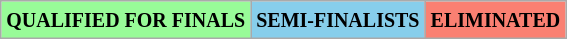<table class="wikitable">
<tr>
<td bgcolor="#98fb98"><small><strong>QUALIFIED FOR FINALS</strong></small></td>
<td bgcolor="skyblue"><small><strong>SEMI-FINALISTS</strong></small></td>
<td bgcolor="#fa8072"><small><strong>ELIMINATED</strong> </small></td>
</tr>
</table>
